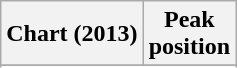<table class="wikitable sortable">
<tr>
<th>Chart (2013)</th>
<th>Peak<br>position</th>
</tr>
<tr>
</tr>
<tr>
</tr>
<tr>
</tr>
</table>
